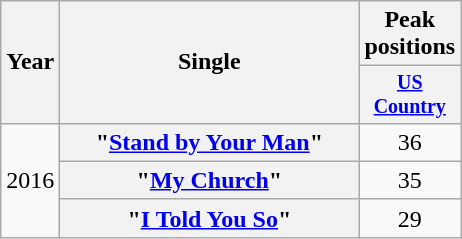<table class="wikitable plainrowheaders" style="text-align:center;">
<tr>
<th rowspan="2">Year</th>
<th rowspan="2" style="width:12em;">Single</th>
<th>Peak<br>positions</th>
</tr>
<tr style="font-size:smaller;">
<th><a href='#'>US<br>Country</a><br></th>
</tr>
<tr>
<td rowspan="3">2016</td>
<th scope="row">"<a href='#'>Stand by Your Man</a>"</th>
<td>36</td>
</tr>
<tr>
<th scope="row">"<a href='#'>My Church</a>"</th>
<td>35</td>
</tr>
<tr>
<th scope="row">"<a href='#'>I Told You So</a>"</th>
<td>29</td>
</tr>
</table>
